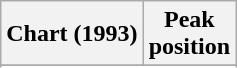<table class="wikitable sortable plainrowheaders" style="text-align:center;">
<tr>
<th scope="col">Chart (1993)</th>
<th scope="col">Peak<br>position</th>
</tr>
<tr>
</tr>
<tr>
</tr>
</table>
